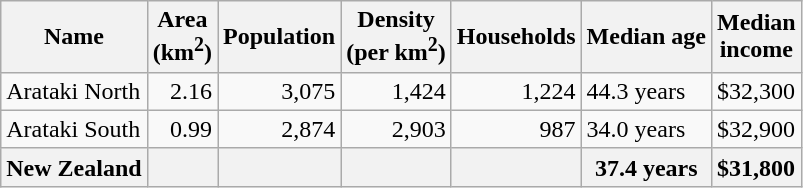<table class="wikitable">
<tr>
<th>Name</th>
<th>Area<br>(km<sup>2</sup>)</th>
<th>Population</th>
<th>Density<br>(per km<sup>2</sup>)</th>
<th>Households</th>
<th>Median age</th>
<th>Median<br>income</th>
</tr>
<tr>
<td>Arataki North</td>
<td style="text-align:right;">2.16</td>
<td style="text-align:right;">3,075</td>
<td style="text-align:right;">1,424</td>
<td style="text-align:right;">1,224</td>
<td>44.3 years</td>
<td>$32,300</td>
</tr>
<tr>
<td>Arataki South</td>
<td style="text-align:right;">0.99</td>
<td style="text-align:right;">2,874</td>
<td style="text-align:right;">2,903</td>
<td style="text-align:right;">987</td>
<td>34.0 years</td>
<td>$32,900</td>
</tr>
<tr>
<th>New Zealand</th>
<th></th>
<th></th>
<th></th>
<th></th>
<th>37.4 years</th>
<th style="text-align:left;">$31,800</th>
</tr>
</table>
